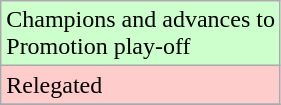<table class="wikitable">
<tr width=10px bgcolor="#ccffcc">
<td>Champions and advances to<br>Promotion play-off</td>
</tr>
<tr width=10px bgcolor="#ffcccc">
<td>Relegated</td>
</tr>
<tr>
</tr>
</table>
